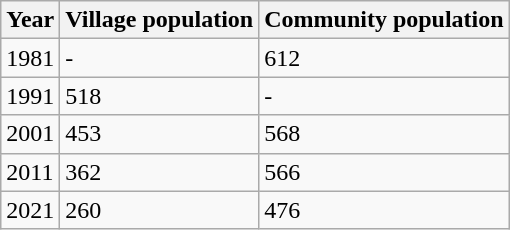<table class="wikitable">
<tr>
<th>Year</th>
<th>Village population</th>
<th>Community population</th>
</tr>
<tr>
<td>1981</td>
<td>-</td>
<td>612</td>
</tr>
<tr>
<td>1991</td>
<td>518</td>
<td>-</td>
</tr>
<tr>
<td>2001</td>
<td>453</td>
<td>568</td>
</tr>
<tr>
<td>2011</td>
<td>362</td>
<td>566</td>
</tr>
<tr>
<td>2021</td>
<td>260</td>
<td>476</td>
</tr>
</table>
